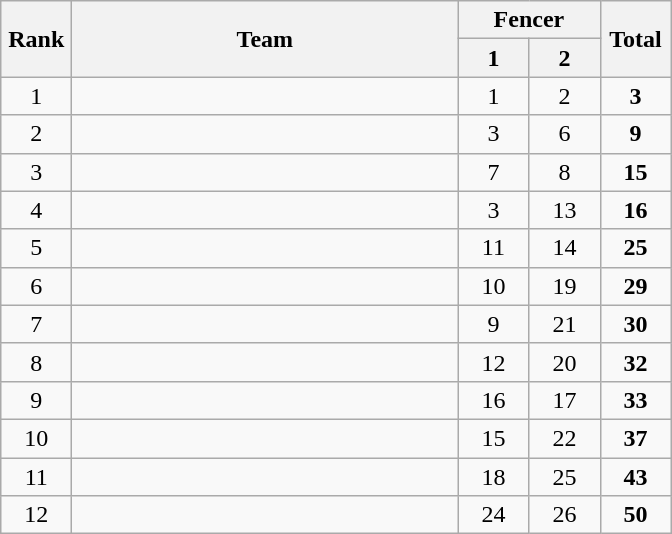<table class=wikitable style="text-align:center">
<tr>
<th rowspan=2 width=40>Rank</th>
<th rowspan=2 width=250>Team</th>
<th colspan=2>Fencer</th>
<th rowspan=2 width=40>Total</th>
</tr>
<tr>
<th width=40>1</th>
<th width=40>2</th>
</tr>
<tr>
<td>1</td>
<td align=left></td>
<td>1</td>
<td>2</td>
<td><strong>3</strong></td>
</tr>
<tr>
<td>2</td>
<td align=left></td>
<td>3</td>
<td>6</td>
<td><strong>9</strong></td>
</tr>
<tr>
<td>3</td>
<td align=left></td>
<td>7</td>
<td>8</td>
<td><strong>15</strong></td>
</tr>
<tr>
<td>4</td>
<td align=left></td>
<td>3</td>
<td>13</td>
<td><strong>16</strong></td>
</tr>
<tr>
<td>5</td>
<td align=left></td>
<td>11</td>
<td>14</td>
<td><strong>25</strong></td>
</tr>
<tr>
<td>6</td>
<td align=left></td>
<td>10</td>
<td>19</td>
<td><strong>29</strong></td>
</tr>
<tr>
<td>7</td>
<td align=left></td>
<td>9</td>
<td>21</td>
<td><strong>30</strong></td>
</tr>
<tr>
<td>8</td>
<td align=left></td>
<td>12</td>
<td>20</td>
<td><strong>32</strong></td>
</tr>
<tr>
<td>9</td>
<td align=left></td>
<td>16</td>
<td>17</td>
<td><strong>33</strong></td>
</tr>
<tr>
<td>10</td>
<td align=left></td>
<td>15</td>
<td>22</td>
<td><strong>37</strong></td>
</tr>
<tr>
<td>11</td>
<td align=left></td>
<td>18</td>
<td>25</td>
<td><strong>43</strong></td>
</tr>
<tr>
<td>12</td>
<td align=left></td>
<td>24</td>
<td>26</td>
<td><strong>50</strong></td>
</tr>
</table>
